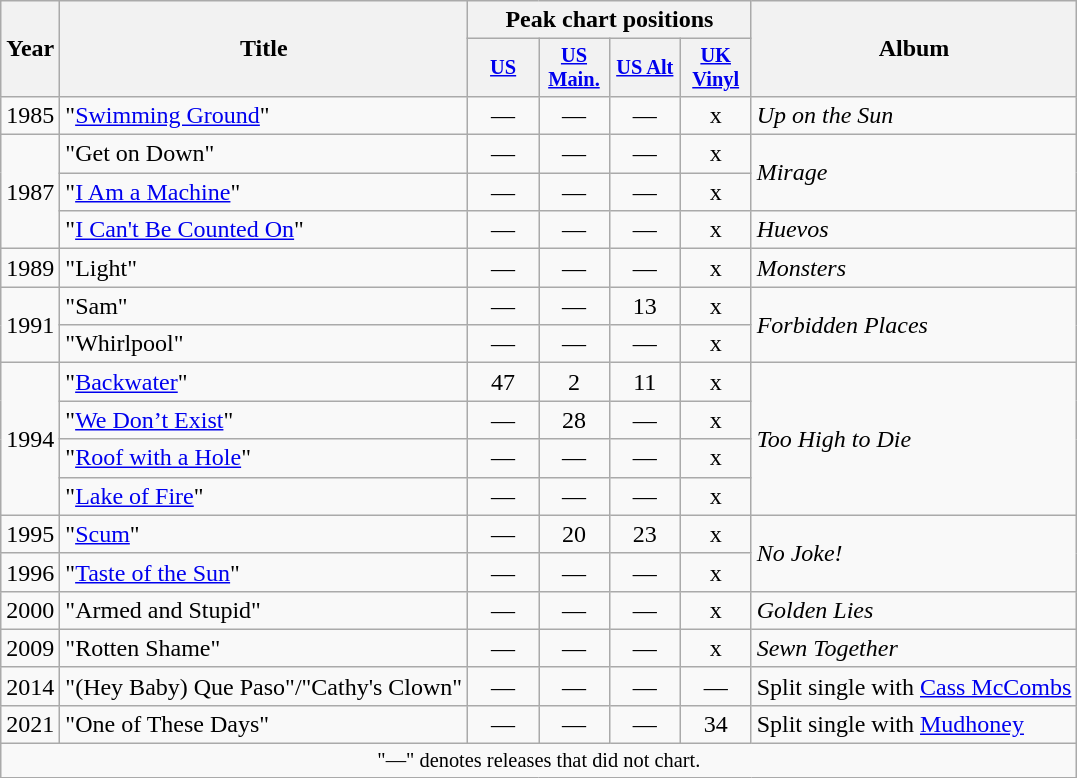<table class="wikitable">
<tr>
<th scope="col" rowspan="2">Year</th>
<th scope="col" rowspan="2">Title</th>
<th scope="col" colspan="4">Peak chart positions</th>
<th scope="col" rowspan="2">Album</th>
</tr>
<tr>
<th scope="col" style="width:3em;font-size:85%"><a href='#'>US</a></th>
<th scope="col" style="width:3em;font-size:85%"><a href='#'>US Main.</a></th>
<th scope="col" style="width:3em;font-size:85%"><a href='#'>US Alt</a></th>
<th scope="col" style="width:3em;font-size:85%"><a href='#'>UK Vinyl</a></th>
</tr>
<tr>
<td>1985</td>
<td>"<a href='#'>Swimming Ground</a>"</td>
<td align="center">—</td>
<td align="center">—</td>
<td align="center">—</td>
<td align="center">x</td>
<td><em>Up on the Sun</em></td>
</tr>
<tr>
<td rowspan="3">1987</td>
<td>"Get on Down"</td>
<td align="center">—</td>
<td align="center">—</td>
<td align="center">—</td>
<td align="center">x</td>
<td rowspan="2"><em>Mirage</em></td>
</tr>
<tr>
<td>"<a href='#'>I Am a Machine</a>"</td>
<td align="center">—</td>
<td align="center">—</td>
<td align="center">—</td>
<td align="center">x</td>
</tr>
<tr>
<td>"<a href='#'>I Can't Be Counted On</a>"</td>
<td align="center">—</td>
<td align="center">—</td>
<td align="center">—</td>
<td align="center">x</td>
<td><em>Huevos</em></td>
</tr>
<tr>
<td>1989</td>
<td>"Light"</td>
<td align="center">—</td>
<td align="center">—</td>
<td align="center">—</td>
<td align="center">x</td>
<td><em>Monsters</em></td>
</tr>
<tr>
<td rowspan="2">1991</td>
<td>"Sam"</td>
<td align="center">—</td>
<td align="center">—</td>
<td align="center">13</td>
<td align="center">x</td>
<td rowspan="2"><em>Forbidden Places</em></td>
</tr>
<tr>
<td>"Whirlpool"</td>
<td align="center">—</td>
<td align="center">—</td>
<td align="center">—</td>
<td align="center">x</td>
</tr>
<tr>
<td rowspan="4">1994</td>
<td>"<a href='#'>Backwater</a>"</td>
<td align="center">47</td>
<td align="center">2</td>
<td align="center">11</td>
<td align="center">x</td>
<td rowspan="4"><em>Too High to Die</em></td>
</tr>
<tr>
<td>"<a href='#'>We Don’t Exist</a>"</td>
<td align="center">—</td>
<td align="center">28</td>
<td align="center">—</td>
<td align="center">x</td>
</tr>
<tr>
<td>"<a href='#'>Roof with a Hole</a>"</td>
<td align="center">—</td>
<td align="center">—</td>
<td align="center">—</td>
<td align="center">x</td>
</tr>
<tr>
<td>"<a href='#'>Lake of Fire</a>"</td>
<td align="center">—</td>
<td align="center">—</td>
<td align="center">—</td>
<td align="center">x</td>
</tr>
<tr>
<td>1995</td>
<td>"<a href='#'>Scum</a>"</td>
<td align="center">—</td>
<td align="center">20</td>
<td align="center">23</td>
<td align="center">x</td>
<td rowspan="2"><em>No Joke!</em></td>
</tr>
<tr>
<td>1996</td>
<td>"<a href='#'>Taste of the Sun</a>"</td>
<td align="center">—</td>
<td align="center">—</td>
<td align="center">—</td>
<td align="center">x</td>
</tr>
<tr>
<td>2000</td>
<td>"Armed and Stupid"</td>
<td align="center">—</td>
<td align="center">—</td>
<td align="center">—</td>
<td align="center">x</td>
<td><em>Golden Lies</em></td>
</tr>
<tr>
<td>2009</td>
<td>"Rotten Shame"</td>
<td align="center">—</td>
<td align="center">—</td>
<td align="center">—</td>
<td align="center">x</td>
<td><em>Sewn Together</em></td>
</tr>
<tr>
<td>2014</td>
<td>"(Hey Baby) Que Paso"/"Cathy's Clown"</td>
<td align="center">—</td>
<td align="center">—</td>
<td align="center">—</td>
<td align="center">—</td>
<td>Split single with <a href='#'>Cass McCombs</a></td>
</tr>
<tr>
<td>2021</td>
<td>"One of These Days"</td>
<td align="center">—</td>
<td align="center">—</td>
<td align="center">—</td>
<td align="center">34</td>
<td>Split single with <a href='#'>Mudhoney</a></td>
</tr>
<tr>
<td align="center" colspan="11" style="font-size: 85%">"—" denotes releases that did not chart.</td>
</tr>
</table>
